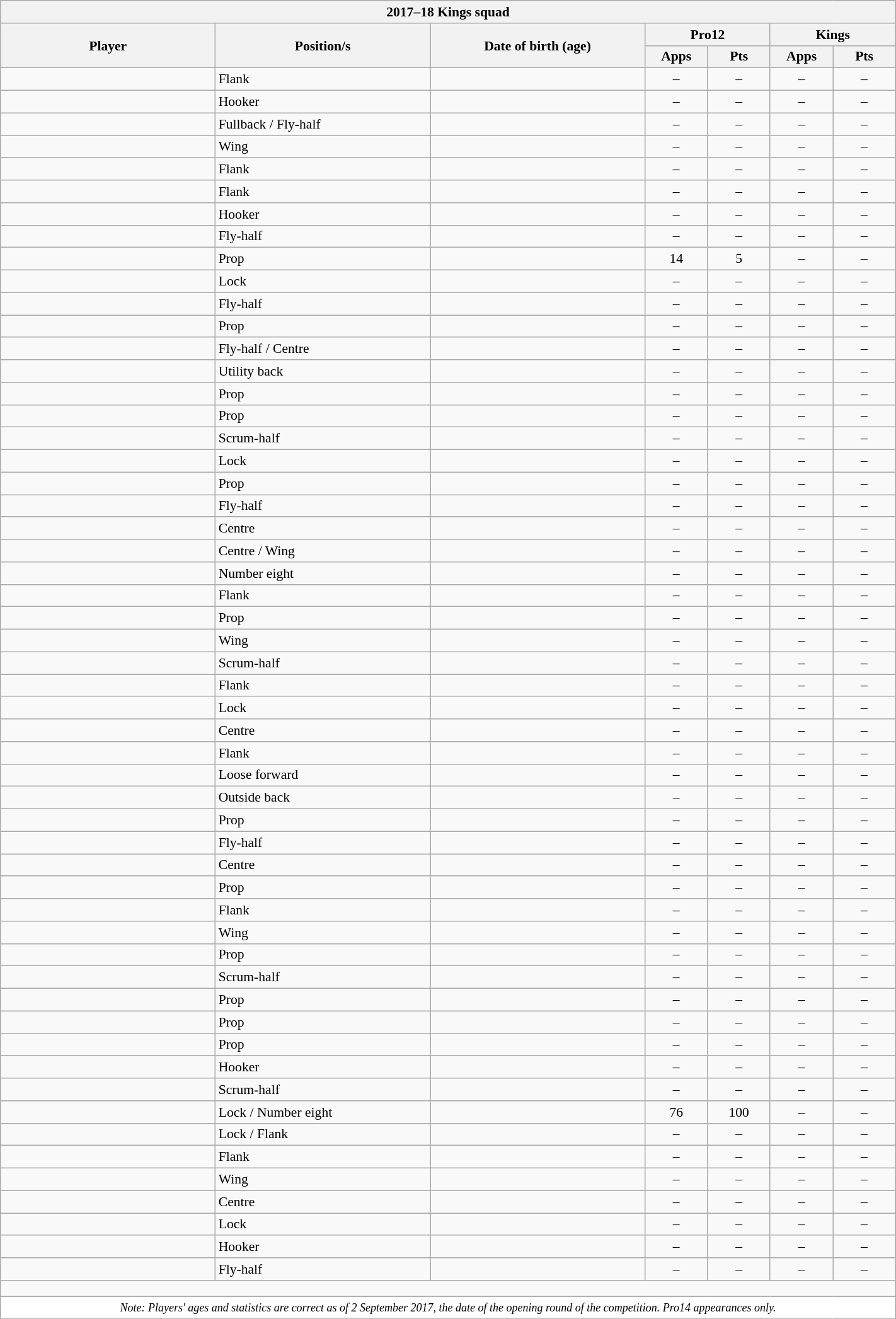<table class="wikitable sortable" style="text-align:left; font-size:90%; width:75%">
<tr>
<th colspan=100%>2017–18 Kings squad</th>
</tr>
<tr>
<th style="width:24%;" rowspan=2>Player</th>
<th style="width:24%;" rowspan=2>Position/s</th>
<th style="width:24%;" rowspan=2>Date of birth (age)</th>
<th colspan=2>Pro12</th>
<th colspan=2>Kings</th>
</tr>
<tr>
<th style="width:7%;">Apps</th>
<th style="width:7%;">Pts</th>
<th style="width:7%;">Apps</th>
<th style="width:7%;">Pts<br></th>
</tr>
<tr>
<td> </td>
<td>Flank</td>
<td></td>
<td style="text-align:center;">–</td>
<td style="text-align:center;">–</td>
<td style="text-align:center;">–</td>
<td style="text-align:center;">–</td>
</tr>
<tr>
<td> </td>
<td>Hooker</td>
<td></td>
<td style="text-align:center;">–</td>
<td style="text-align:center;">–</td>
<td style="text-align:center;">–</td>
<td style="text-align:center;">–</td>
</tr>
<tr>
<td> </td>
<td>Fullback / Fly-half</td>
<td></td>
<td style="text-align:center;">–</td>
<td style="text-align:center;">–</td>
<td style="text-align:center;">–</td>
<td style="text-align:center;">–</td>
</tr>
<tr>
<td> </td>
<td>Wing</td>
<td></td>
<td style="text-align:center;">–</td>
<td style="text-align:center;">–</td>
<td style="text-align:center;">–</td>
<td style="text-align:center;">–</td>
</tr>
<tr>
<td> </td>
<td>Flank</td>
<td></td>
<td style="text-align:center;">–</td>
<td style="text-align:center;">–</td>
<td style="text-align:center;">–</td>
<td style="text-align:center;">–</td>
</tr>
<tr>
<td> </td>
<td>Flank</td>
<td></td>
<td style="text-align:center;">–</td>
<td style="text-align:center;">–</td>
<td style="text-align:center;">–</td>
<td style="text-align:center;">–</td>
</tr>
<tr>
<td> </td>
<td>Hooker</td>
<td></td>
<td style="text-align:center;">–</td>
<td style="text-align:center;">–</td>
<td style="text-align:center;">–</td>
<td style="text-align:center;">–</td>
</tr>
<tr>
<td> </td>
<td>Fly-half</td>
<td></td>
<td style="text-align:center;">–</td>
<td style="text-align:center;">–</td>
<td style="text-align:center;">–</td>
<td style="text-align:center;">–</td>
</tr>
<tr>
<td> </td>
<td>Prop</td>
<td></td>
<td style="text-align:center;">14</td>
<td style="text-align:center;">5</td>
<td style="text-align:center;">–</td>
<td style="text-align:center;">–</td>
</tr>
<tr>
<td> </td>
<td>Lock</td>
<td></td>
<td style="text-align:center;">–</td>
<td style="text-align:center;">–</td>
<td style="text-align:center;">–</td>
<td style="text-align:center;">–</td>
</tr>
<tr>
<td> </td>
<td>Fly-half</td>
<td></td>
<td style="text-align:center;">–</td>
<td style="text-align:center;">–</td>
<td style="text-align:center;">–</td>
<td style="text-align:center;">–</td>
</tr>
<tr>
<td> </td>
<td>Prop</td>
<td></td>
<td style="text-align:center;">–</td>
<td style="text-align:center;">–</td>
<td style="text-align:center;">–</td>
<td style="text-align:center;">–</td>
</tr>
<tr>
<td> </td>
<td>Fly-half / Centre</td>
<td></td>
<td style="text-align:center;">–</td>
<td style="text-align:center;">–</td>
<td style="text-align:center;">–</td>
<td style="text-align:center;">–</td>
</tr>
<tr>
<td> </td>
<td>Utility back</td>
<td></td>
<td style="text-align:center;">–</td>
<td style="text-align:center;">–</td>
<td style="text-align:center;">–</td>
<td style="text-align:center;">–</td>
</tr>
<tr>
<td> </td>
<td>Prop</td>
<td></td>
<td style="text-align:center;">–</td>
<td style="text-align:center;">–</td>
<td style="text-align:center;">–</td>
<td style="text-align:center;">–</td>
</tr>
<tr>
<td> </td>
<td>Prop</td>
<td></td>
<td style="text-align:center;">–</td>
<td style="text-align:center;">–</td>
<td style="text-align:center;">–</td>
<td style="text-align:center;">–</td>
</tr>
<tr>
<td> </td>
<td>Scrum-half</td>
<td></td>
<td style="text-align:center;">–</td>
<td style="text-align:center;">–</td>
<td style="text-align:center;">–</td>
<td style="text-align:center;">–</td>
</tr>
<tr>
<td> </td>
<td>Lock</td>
<td></td>
<td style="text-align:center;">–</td>
<td style="text-align:center;">–</td>
<td style="text-align:center;">–</td>
<td style="text-align:center;">–</td>
</tr>
<tr>
<td> </td>
<td>Prop</td>
<td></td>
<td style="text-align:center;">–</td>
<td style="text-align:center;">–</td>
<td style="text-align:center;">–</td>
<td style="text-align:center;">–</td>
</tr>
<tr>
<td> </td>
<td>Fly-half</td>
<td></td>
<td style="text-align:center;">–</td>
<td style="text-align:center;">–</td>
<td style="text-align:center;">–</td>
<td style="text-align:center;">–</td>
</tr>
<tr>
<td> </td>
<td>Centre</td>
<td></td>
<td style="text-align:center;">–</td>
<td style="text-align:center;">–</td>
<td style="text-align:center;">–</td>
<td style="text-align:center;">–</td>
</tr>
<tr>
<td> </td>
<td>Centre / Wing</td>
<td></td>
<td style="text-align:center;">–</td>
<td style="text-align:center;">–</td>
<td style="text-align:center;">–</td>
<td style="text-align:center;">–</td>
</tr>
<tr>
<td> </td>
<td>Number eight</td>
<td></td>
<td style="text-align:center;">–</td>
<td style="text-align:center;">–</td>
<td style="text-align:center;">–</td>
<td style="text-align:center;">–</td>
</tr>
<tr>
<td> </td>
<td>Flank</td>
<td></td>
<td style="text-align:center;">–</td>
<td style="text-align:center;">–</td>
<td style="text-align:center;">–</td>
<td style="text-align:center;">–</td>
</tr>
<tr>
<td> </td>
<td>Prop</td>
<td></td>
<td style="text-align:center;">–</td>
<td style="text-align:center;">–</td>
<td style="text-align:center;">–</td>
<td style="text-align:center;">–</td>
</tr>
<tr>
<td> </td>
<td>Wing</td>
<td></td>
<td style="text-align:center;">–</td>
<td style="text-align:center;">–</td>
<td style="text-align:center;">–</td>
<td style="text-align:center;">–</td>
</tr>
<tr>
<td> </td>
<td>Scrum-half</td>
<td></td>
<td style="text-align:center;">–</td>
<td style="text-align:center;">–</td>
<td style="text-align:center;">–</td>
<td style="text-align:center;">–</td>
</tr>
<tr>
<td> </td>
<td>Flank</td>
<td></td>
<td style="text-align:center;">–</td>
<td style="text-align:center;">–</td>
<td style="text-align:center;">–</td>
<td style="text-align:center;">–</td>
</tr>
<tr>
<td> </td>
<td>Lock</td>
<td></td>
<td style="text-align:center;">–</td>
<td style="text-align:center;">–</td>
<td style="text-align:center;">–</td>
<td style="text-align:center;">–</td>
</tr>
<tr>
<td> </td>
<td>Centre</td>
<td></td>
<td style="text-align:center;">–</td>
<td style="text-align:center;">–</td>
<td style="text-align:center;">–</td>
<td style="text-align:center;">–</td>
</tr>
<tr>
<td> </td>
<td>Flank</td>
<td></td>
<td style="text-align:center;">–</td>
<td style="text-align:center;">–</td>
<td style="text-align:center;">–</td>
<td style="text-align:center;">–</td>
</tr>
<tr>
<td> </td>
<td>Loose forward</td>
<td></td>
<td style="text-align:center;">–</td>
<td style="text-align:center;">–</td>
<td style="text-align:center;">–</td>
<td style="text-align:center;">–</td>
</tr>
<tr>
<td> </td>
<td>Outside back</td>
<td></td>
<td style="text-align:center;">–</td>
<td style="text-align:center;">–</td>
<td style="text-align:center;">–</td>
<td style="text-align:center;">–</td>
</tr>
<tr>
<td> </td>
<td>Prop</td>
<td></td>
<td style="text-align:center;">–</td>
<td style="text-align:center;">–</td>
<td style="text-align:center;">–</td>
<td style="text-align:center;">–</td>
</tr>
<tr>
<td> </td>
<td>Fly-half</td>
<td></td>
<td style="text-align:center;">–</td>
<td style="text-align:center;">–</td>
<td style="text-align:center;">–</td>
<td style="text-align:center;">–</td>
</tr>
<tr>
<td> </td>
<td>Centre</td>
<td></td>
<td style="text-align:center;">–</td>
<td style="text-align:center;">–</td>
<td style="text-align:center;">–</td>
<td style="text-align:center;">–</td>
</tr>
<tr>
<td> </td>
<td>Prop</td>
<td></td>
<td style="text-align:center;">–</td>
<td style="text-align:center;">–</td>
<td style="text-align:center;">–</td>
<td style="text-align:center;">–</td>
</tr>
<tr>
<td> </td>
<td>Flank</td>
<td></td>
<td style="text-align:center;">–</td>
<td style="text-align:center;">–</td>
<td style="text-align:center;">–</td>
<td style="text-align:center;">–</td>
</tr>
<tr>
<td> </td>
<td>Wing</td>
<td></td>
<td style="text-align:center;">–</td>
<td style="text-align:center;">–</td>
<td style="text-align:center;">–</td>
<td style="text-align:center;">–</td>
</tr>
<tr>
<td> </td>
<td>Prop</td>
<td></td>
<td style="text-align:center;">–</td>
<td style="text-align:center;">–</td>
<td style="text-align:center;">–</td>
<td style="text-align:center;">–</td>
</tr>
<tr>
<td> </td>
<td>Scrum-half</td>
<td></td>
<td style="text-align:center;">–</td>
<td style="text-align:center;">–</td>
<td style="text-align:center;">–</td>
<td style="text-align:center;">–</td>
</tr>
<tr>
<td> </td>
<td>Prop</td>
<td></td>
<td style="text-align:center;">–</td>
<td style="text-align:center;">–</td>
<td style="text-align:center;">–</td>
<td style="text-align:center;">–</td>
</tr>
<tr>
<td> </td>
<td>Prop</td>
<td></td>
<td style="text-align:center;">–</td>
<td style="text-align:center;">–</td>
<td style="text-align:center;">–</td>
<td style="text-align:center;">–</td>
</tr>
<tr>
<td> </td>
<td>Prop</td>
<td></td>
<td style="text-align:center;">–</td>
<td style="text-align:center;">–</td>
<td style="text-align:center;">–</td>
<td style="text-align:center;">–</td>
</tr>
<tr>
<td> </td>
<td>Hooker</td>
<td></td>
<td style="text-align:center;">–</td>
<td style="text-align:center;">–</td>
<td style="text-align:center;">–</td>
<td style="text-align:center;">–</td>
</tr>
<tr>
<td> </td>
<td>Scrum-half</td>
<td></td>
<td style="text-align:center;">–</td>
<td style="text-align:center;">–</td>
<td style="text-align:center;">–</td>
<td style="text-align:center;">–</td>
</tr>
<tr>
<td> </td>
<td>Lock / Number eight</td>
<td></td>
<td style="text-align:center;">76</td>
<td style="text-align:center;">100</td>
<td style="text-align:center;">–</td>
<td style="text-align:center;">–</td>
</tr>
<tr>
<td> </td>
<td>Lock / Flank</td>
<td></td>
<td style="text-align:center;">–</td>
<td style="text-align:center;">–</td>
<td style="text-align:center;">–</td>
<td style="text-align:center;">–</td>
</tr>
<tr>
<td> </td>
<td>Flank</td>
<td></td>
<td style="text-align:center;">–</td>
<td style="text-align:center;">–</td>
<td style="text-align:center;">–</td>
<td style="text-align:center;">–</td>
</tr>
<tr>
<td> </td>
<td>Wing</td>
<td></td>
<td style="text-align:center;">–</td>
<td style="text-align:center;">–</td>
<td style="text-align:center;">–</td>
<td style="text-align:center;">–</td>
</tr>
<tr>
<td> </td>
<td>Centre</td>
<td></td>
<td style="text-align:center;">–</td>
<td style="text-align:center;">–</td>
<td style="text-align:center;">–</td>
<td style="text-align:center;">–</td>
</tr>
<tr>
<td> </td>
<td>Lock</td>
<td></td>
<td style="text-align:center;">–</td>
<td style="text-align:center;">–</td>
<td style="text-align:center;">–</td>
<td style="text-align:center;">–</td>
</tr>
<tr>
<td> </td>
<td>Hooker</td>
<td></td>
<td style="text-align:center;">–</td>
<td style="text-align:center;">–</td>
<td style="text-align:center;">–</td>
<td style="text-align:center;">–</td>
</tr>
<tr>
<td> </td>
<td>Fly-half</td>
<td></td>
<td style="text-align:center;">–</td>
<td style="text-align:center;">–</td>
<td style="text-align:center;">–</td>
<td style="text-align:center;">–</td>
</tr>
<tr>
<td colspan="100%" style="height: 10px;"></td>
</tr>
<tr>
<th colspan="100%" style="background:#FFFFFF; font-weight:normal;"><small><em>Note: Players' ages and statistics are correct as of 2 September 2017, the date of the opening round of the competition. Pro14 appearances only.</em></small></th>
</tr>
</table>
